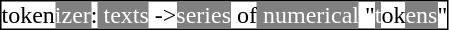<table cellpadding="0;" cellspacing="0;" style="border:1px solid black">
<tr>
<td style="border-left: 2px green; border-right: 2px green">token</td>
<td style="background-color: grey; color: white; border-left: 2px green; border-right: 2px green">izer</td>
<td style="border-left: 2px green; border-right: 2px green">:</td>
<td style="background-color: grey; color: white; border-left: 2px green; border-right: 2px green"> texts</td>
<td style="border-left: 2px green; border-right: 2px green"> -></td>
<td style="background-color: grey; color: white; border-left: 2px green; border-right: 2px green">series</td>
<td style="border-left: 2px green; border-right: 2px green"> of</td>
<td style="background-color: grey; color: white; border-left: 2px green; border-right: 2px green"> numerical</td>
<td style="border-left: 2px green; border-right: 2px green"> "</td>
<td style="background-color: grey; color: white; border-left: 2px green; border-right: 2px green">t</td>
<td style="border-left: 2px green; border-right: 2px green">ok</td>
<td style="background-color: grey; color: white; border-left: 2px green; border-right: 2px green">ens</td>
<td style="border-left: 2px green; border-right: 2px green">"</td>
</tr>
</table>
